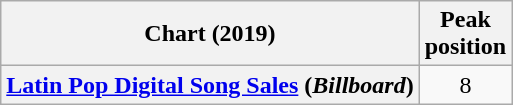<table class="wikitable plainrowheaders" style="text-align:center;">
<tr>
<th>Chart (2019)</th>
<th>Peak<br>position</th>
</tr>
<tr>
<th scope="row"><a href='#'>Latin Pop Digital Song Sales</a> (<em>Billboard</em>)</th>
<td>8</td>
</tr>
</table>
